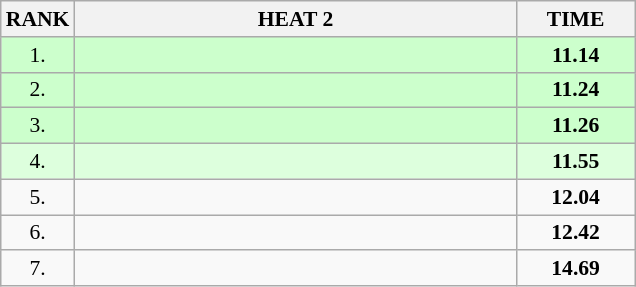<table class="wikitable" style="border-collapse: collapse; font-size: 90%;">
<tr>
<th>RANK</th>
<th style="width: 20em">HEAT 2</th>
<th style="width: 5em">TIME</th>
</tr>
<tr style="background:#ccffcc;">
<td align="center">1.</td>
<td></td>
<td align="center"><strong>11.14</strong></td>
</tr>
<tr style="background:#ccffcc;">
<td align="center">2.</td>
<td></td>
<td align="center"><strong>11.24</strong></td>
</tr>
<tr style="background:#ccffcc;">
<td align="center">3.</td>
<td></td>
<td align="center"><strong>11.26</strong></td>
</tr>
<tr style="background:#ddffdd;">
<td align="center">4.</td>
<td></td>
<td align="center"><strong>11.55</strong></td>
</tr>
<tr>
<td align="center">5.</td>
<td></td>
<td align="center"><strong>12.04</strong></td>
</tr>
<tr>
<td align="center">6.</td>
<td></td>
<td align="center"><strong>12.42</strong></td>
</tr>
<tr>
<td align="center">7.</td>
<td></td>
<td align="center"><strong>14.69</strong></td>
</tr>
</table>
